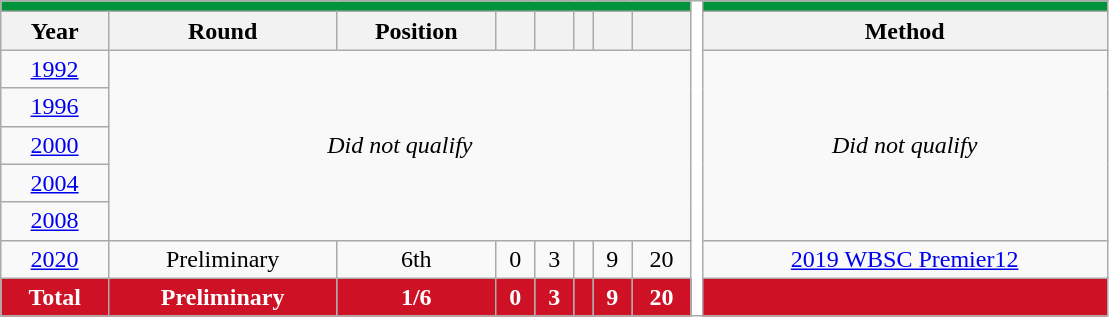<table class="wikitable" style="text-align: center;">
<tr>
<th style="background:#00933B;" colspan="8"><a href='#'></a> </th>
<th style="background:white; width:1%;" rowspan="9"></th>
<th style="background:#00933B; color:#FFFFFF;" colspan="5"></th>
</tr>
<tr>
<th>Year</th>
<th>Round</th>
<th>Position</th>
<th></th>
<th></th>
<th></th>
<th></th>
<th></th>
<th>Method</th>
</tr>
<tr>
<td> <a href='#'>1992</a></td>
<td colspan=7 rowspan=5 align=center><em>Did not qualify</em></td>
<td rowspan=5 align=center><em>Did not qualify</em></td>
</tr>
<tr>
<td> <a href='#'>1996</a></td>
</tr>
<tr>
<td> <a href='#'>2000</a></td>
</tr>
<tr>
<td> <a href='#'>2004</a></td>
</tr>
<tr>
<td> <a href='#'>2008</a></td>
</tr>
<tr>
<td> <a href='#'>2020</a></td>
<td>Preliminary</td>
<td>6th</td>
<td>0</td>
<td>3</td>
<td></td>
<td>9</td>
<td>20</td>
<td align=center> <a href='#'>2019 WBSC Premier12</a></td>
</tr>
<tr>
<th style="color:white; background:#CE1125;">Total</th>
<th style="color:white; background:#CE1125;">Preliminary</th>
<th style="color:white; background:#CE1125;">1/6</th>
<th style="color:white; background:#CE1125;">0</th>
<th style="color:white; background:#CE1125;">3</th>
<th style="color:white; background:#CE1125;"></th>
<th style="color:white; background:#CE1125;">9</th>
<th style="color:white; background:#CE1125;">20</th>
<th style="color:white; background:#CE1125;"></th>
</tr>
</table>
